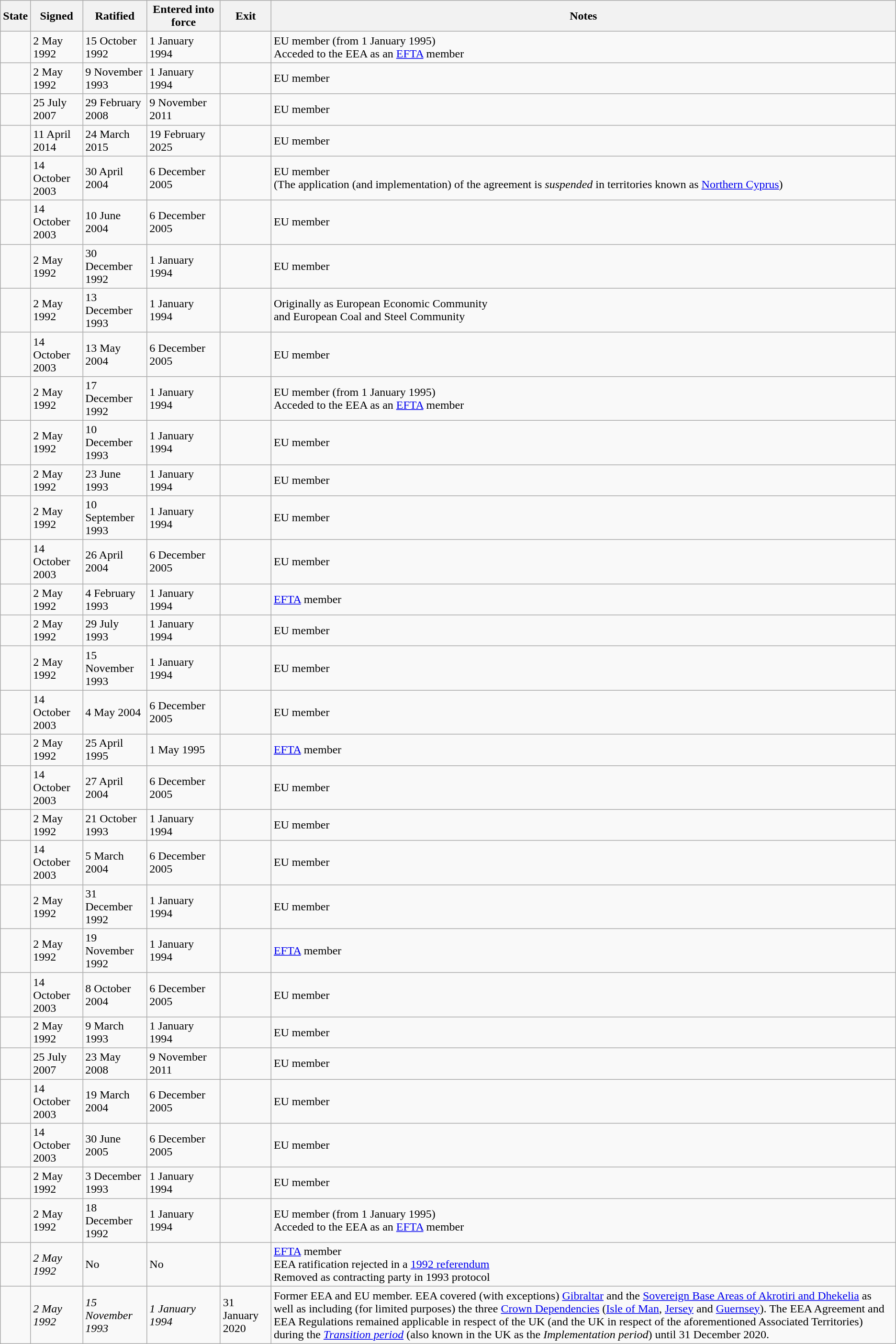<table class="wikitable sortable">
<tr>
<th>State</th>
<th>Signed<br></th>
<th>Ratified<br></th>
<th>Entered into force</th>
<th>Exit</th>
<th>Notes</th>
</tr>
<tr>
<td></td>
<td>2 May 1992</td>
<td>15 October 1992</td>
<td>1 January 1994</td>
<td></td>
<td>EU member (from 1 January 1995)<br>Acceded to the EEA as an <a href='#'>EFTA</a> member</td>
</tr>
<tr>
<td></td>
<td>2 May 1992</td>
<td>9 November 1993</td>
<td>1 January 1994</td>
<td></td>
<td>EU member</td>
</tr>
<tr>
<td></td>
<td>25 July 2007</td>
<td>29 February 2008</td>
<td>9 November 2011</td>
<td></td>
<td>EU member</td>
</tr>
<tr>
<td></td>
<td>11 April 2014</td>
<td>24 March 2015</td>
<td>19 February 2025</td>
<td></td>
<td>EU member</td>
</tr>
<tr>
<td></td>
<td>14 October 2003</td>
<td>30 April 2004</td>
<td>6 December 2005</td>
<td></td>
<td>EU member<br>(The application (and implementation) of the agreement is <em>suspended</em> in territories known as <a href='#'>Northern Cyprus</a>)</td>
</tr>
<tr>
<td></td>
<td>14 October 2003</td>
<td>10 June 2004</td>
<td>6 December 2005</td>
<td></td>
<td>EU member</td>
</tr>
<tr>
<td></td>
<td>2 May 1992</td>
<td>30 December 1992</td>
<td>1 January 1994</td>
<td></td>
<td>EU member</td>
</tr>
<tr>
<td></td>
<td>2 May 1992</td>
<td>13 December 1993</td>
<td>1 January 1994</td>
<td></td>
<td>Originally as European Economic Community<br>and European Coal and Steel Community</td>
</tr>
<tr>
<td></td>
<td>14 October 2003</td>
<td>13 May 2004</td>
<td>6 December 2005</td>
<td></td>
<td>EU member</td>
</tr>
<tr>
<td></td>
<td>2 May 1992</td>
<td>17 December 1992</td>
<td>1 January 1994</td>
<td></td>
<td>EU member (from 1 January 1995)<br>Acceded to the EEA as an <a href='#'>EFTA</a> member</td>
</tr>
<tr>
<td></td>
<td>2 May 1992</td>
<td>10 December 1993</td>
<td>1 January 1994</td>
<td></td>
<td>EU member</td>
</tr>
<tr>
<td></td>
<td>2 May 1992</td>
<td>23 June 1993</td>
<td>1 January 1994</td>
<td></td>
<td>EU member</td>
</tr>
<tr>
<td></td>
<td>2 May 1992</td>
<td>10 September 1993</td>
<td>1 January 1994</td>
<td></td>
<td>EU member</td>
</tr>
<tr>
<td></td>
<td>14 October 2003</td>
<td>26 April 2004</td>
<td>6 December 2005</td>
<td></td>
<td>EU member</td>
</tr>
<tr>
<td></td>
<td>2 May 1992</td>
<td>4 February 1993</td>
<td>1 January 1994</td>
<td></td>
<td><a href='#'>EFTA</a> member</td>
</tr>
<tr>
<td></td>
<td>2 May 1992</td>
<td>29 July 1993</td>
<td>1 January 1994</td>
<td></td>
<td>EU member</td>
</tr>
<tr>
<td></td>
<td>2 May 1992</td>
<td>15 November 1993</td>
<td>1 January 1994</td>
<td></td>
<td>EU member</td>
</tr>
<tr>
<td></td>
<td>14 October 2003</td>
<td>4 May 2004</td>
<td>6 December 2005</td>
<td></td>
<td>EU member</td>
</tr>
<tr>
<td></td>
<td>2 May 1992</td>
<td>25 April 1995</td>
<td>1 May 1995</td>
<td></td>
<td><a href='#'>EFTA</a> member</td>
</tr>
<tr>
<td></td>
<td>14 October 2003</td>
<td>27 April 2004</td>
<td>6 December 2005</td>
<td></td>
<td>EU member</td>
</tr>
<tr>
<td></td>
<td>2 May 1992</td>
<td>21 October 1993</td>
<td>1 January 1994</td>
<td></td>
<td>EU member</td>
</tr>
<tr>
<td></td>
<td>14 October 2003</td>
<td>5 March 2004</td>
<td>6 December 2005</td>
<td></td>
<td>EU member</td>
</tr>
<tr>
<td></td>
<td>2 May 1992</td>
<td>31 December 1992</td>
<td>1 January 1994</td>
<td></td>
<td>EU member</td>
</tr>
<tr>
<td></td>
<td>2 May 1992</td>
<td>19 November 1992</td>
<td>1 January 1994</td>
<td></td>
<td><a href='#'>EFTA</a> member</td>
</tr>
<tr>
<td></td>
<td>14 October 2003</td>
<td>8 October 2004</td>
<td>6 December 2005</td>
<td></td>
<td>EU member</td>
</tr>
<tr>
<td></td>
<td>2 May 1992</td>
<td>9 March 1993</td>
<td>1 January 1994</td>
<td></td>
<td>EU member</td>
</tr>
<tr>
<td></td>
<td>25 July 2007</td>
<td>23 May 2008</td>
<td>9 November 2011</td>
<td></td>
<td>EU member</td>
</tr>
<tr>
<td></td>
<td>14 October 2003</td>
<td>19 March 2004</td>
<td>6 December 2005</td>
<td></td>
<td>EU member</td>
</tr>
<tr>
<td></td>
<td>14 October 2003</td>
<td>30 June 2005</td>
<td>6 December 2005</td>
<td></td>
<td>EU member</td>
</tr>
<tr>
<td></td>
<td>2 May 1992</td>
<td>3 December 1993</td>
<td>1 January 1994</td>
<td></td>
<td>EU member</td>
</tr>
<tr>
<td></td>
<td>2 May 1992</td>
<td>18 December 1992</td>
<td>1 January 1994</td>
<td></td>
<td>EU member (from 1 January 1995)<br>Acceded to the EEA as an <a href='#'>EFTA</a> member</td>
</tr>
<tr>
<td></td>
<td><em>2 May 1992</em></td>
<td>No</td>
<td>No</td>
<td></td>
<td><a href='#'>EFTA</a> member<br>EEA ratification rejected in a <a href='#'>1992 referendum</a><br>Removed as contracting party in 1993 protocol</td>
</tr>
<tr>
<td></td>
<td><em>2 May 1992</em></td>
<td><em>15 November 1993</em></td>
<td><em>1 January 1994</em></td>
<td>31 January 2020</td>
<td>Former EEA and EU member. EEA covered (with exceptions) <a href='#'>Gibraltar</a> and the <a href='#'>Sovereign Base Areas of Akrotiri and Dhekelia</a> as well as including (for limited purposes) the three <a href='#'>Crown Dependencies</a> (<a href='#'>Isle of Man</a>, <a href='#'>Jersey</a> and <a href='#'>Guernsey</a>). The EEA Agreement and EEA Regulations remained applicable in respect of the UK (and the UK in respect of the aforementioned Associated Territories) during the <em><a href='#'>Transition period</a></em> (also known in the UK as the <em>Implementation period</em>) until 31 December 2020.</td>
</tr>
</table>
